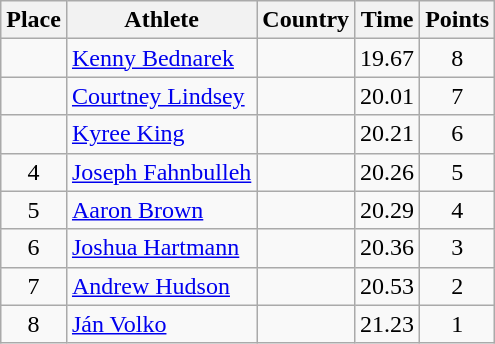<table class="wikitable mw-datatable sortable">
<tr>
<th>Place</th>
<th>Athlete</th>
<th>Country</th>
<th>Time</th>
<th>Points</th>
</tr>
<tr>
<td align=center></td>
<td><a href='#'>Kenny Bednarek</a></td>
<td></td>
<td>19.67</td>
<td align=center>8</td>
</tr>
<tr>
<td align=center></td>
<td><a href='#'>Courtney Lindsey</a></td>
<td></td>
<td>20.01</td>
<td align=center>7</td>
</tr>
<tr>
<td align=center></td>
<td><a href='#'>Kyree King</a></td>
<td></td>
<td>20.21</td>
<td align=center>6</td>
</tr>
<tr>
<td align=center>4</td>
<td><a href='#'>Joseph Fahnbulleh</a></td>
<td></td>
<td>20.26</td>
<td align=center>5</td>
</tr>
<tr>
<td align=center>5</td>
<td><a href='#'>Aaron Brown</a></td>
<td></td>
<td>20.29</td>
<td align=center>4</td>
</tr>
<tr>
<td align=center>6</td>
<td><a href='#'>Joshua Hartmann</a></td>
<td></td>
<td>20.36</td>
<td align=center>3</td>
</tr>
<tr>
<td align=center>7</td>
<td><a href='#'>Andrew Hudson</a></td>
<td></td>
<td>20.53</td>
<td align=center>2</td>
</tr>
<tr>
<td align=center>8</td>
<td><a href='#'>Ján Volko</a></td>
<td></td>
<td>21.23</td>
<td align=center>1</td>
</tr>
</table>
